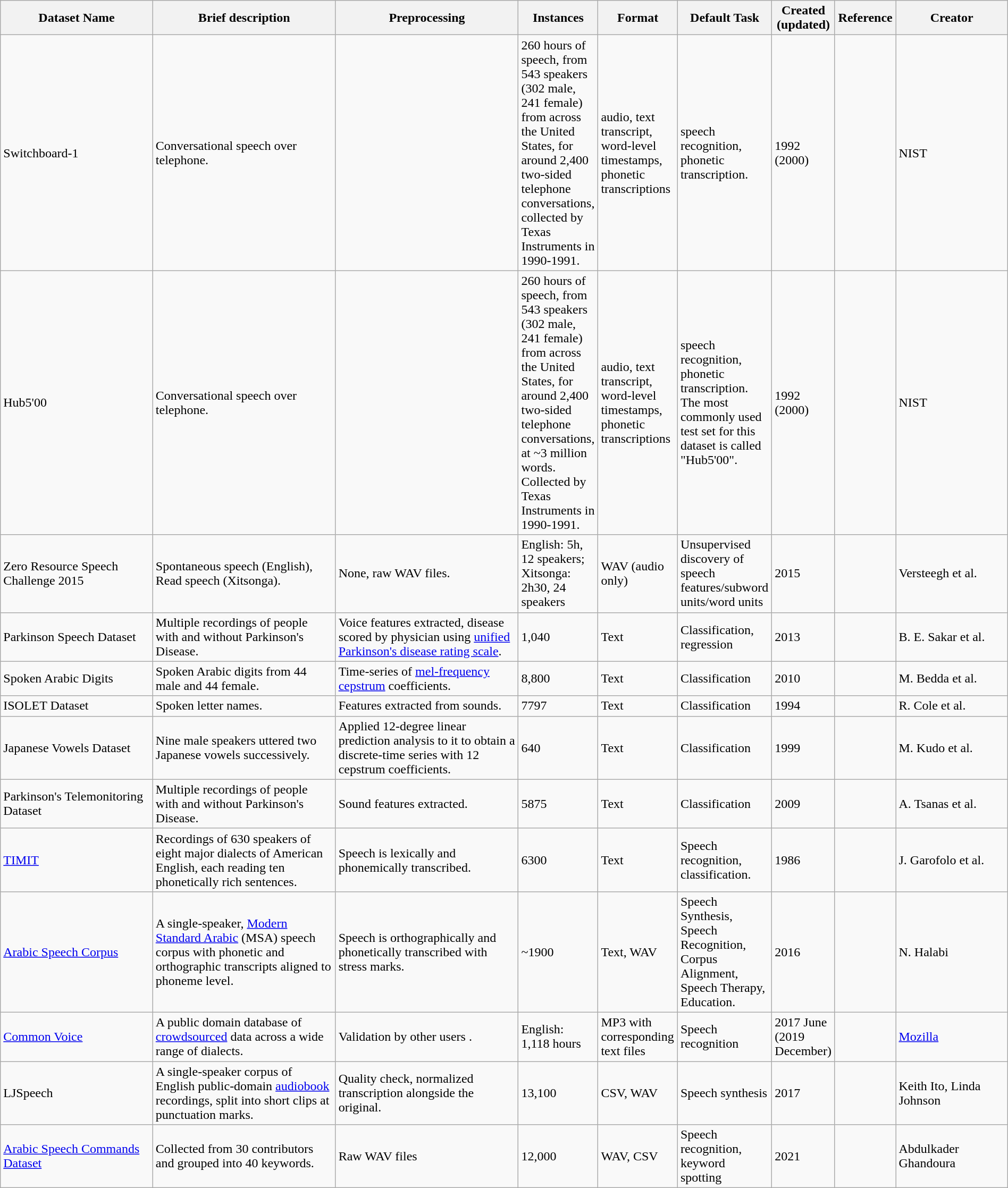<table class="wikitable sortable" style="width: 100%">
<tr>
<th scope="col" style="width: 15%;">Dataset Name</th>
<th scope="col" style="width: 18%;">Brief description</th>
<th scope="col" style="width: 18%;">Preprocessing</th>
<th scope="col" style="width: 6%;">Instances</th>
<th scope="col" style="width: 7%;">Format</th>
<th scope="col" style="width: 7%;">Default Task</th>
<th scope="col" style="width: 6%;">Created (updated)</th>
<th scope="col" style="width: 6%;">Reference</th>
<th scope="col" style="width: 11%;">Creator</th>
</tr>
<tr>
<td>Switchboard-1</td>
<td>Conversational speech over telephone.</td>
<td></td>
<td>260 hours of speech, from 543 speakers (302 male, 241 female) from across the United States, for around 2,400 two-sided telephone conversations, collected by Texas Instruments in 1990-1991.</td>
<td>audio, text transcript, word-level timestamps, phonetic transcriptions</td>
<td>speech recognition, phonetic transcription.</td>
<td>1992 (2000)</td>
<td></td>
<td>NIST</td>
</tr>
<tr>
<td>Hub5'00</td>
<td>Conversational speech over telephone.</td>
<td></td>
<td>260 hours of speech, from 543 speakers (302 male, 241 female) from across the United States, for around 2,400 two-sided telephone conversations, at ~3 million words. Collected by Texas Instruments in 1990-1991.</td>
<td>audio, text transcript, word-level timestamps, phonetic transcriptions</td>
<td>speech recognition, phonetic transcription. The most commonly used test set for this dataset is called "Hub5'00".</td>
<td>1992 (2000)</td>
<td></td>
<td>NIST</td>
</tr>
<tr>
<td>Zero Resource Speech Challenge 2015</td>
<td>Spontaneous speech (English), Read speech (Xitsonga).</td>
<td>None, raw WAV files.</td>
<td>English: 5h, 12 speakers; Xitsonga: 2h30, 24 speakers</td>
<td>WAV (audio only)</td>
<td>Unsupervised discovery of speech features/subword units/word units</td>
<td>2015</td>
<td></td>
<td>Versteegh et al.</td>
</tr>
<tr>
<td>Parkinson Speech Dataset</td>
<td>Multiple recordings of people with and without Parkinson's Disease.</td>
<td>Voice features extracted, disease scored by physician using <a href='#'>unified Parkinson's disease rating scale</a>.</td>
<td>1,040</td>
<td>Text</td>
<td>Classification, regression</td>
<td>2013</td>
<td></td>
<td>B. E. Sakar et al.</td>
</tr>
<tr>
<td>Spoken Arabic Digits</td>
<td>Spoken Arabic digits from 44 male and 44 female.</td>
<td>Time-series of <a href='#'>mel-frequency cepstrum</a> coefficients.</td>
<td>8,800</td>
<td>Text</td>
<td>Classification</td>
<td>2010</td>
<td></td>
<td>M. Bedda et al.</td>
</tr>
<tr>
<td>ISOLET Dataset</td>
<td>Spoken letter names.</td>
<td>Features extracted from sounds.</td>
<td>7797</td>
<td>Text</td>
<td>Classification</td>
<td>1994</td>
<td></td>
<td>R. Cole et al.</td>
</tr>
<tr>
<td>Japanese Vowels Dataset</td>
<td>Nine male speakers uttered two Japanese vowels successively.</td>
<td>Applied 12-degree linear prediction analysis to it to obtain a discrete-time series with 12 cepstrum coefficients.</td>
<td>640</td>
<td>Text</td>
<td>Classification</td>
<td>1999</td>
<td></td>
<td>M. Kudo et al.</td>
</tr>
<tr>
<td>Parkinson's Telemonitoring Dataset</td>
<td>Multiple recordings of people with and without Parkinson's Disease.</td>
<td>Sound features extracted.</td>
<td>5875</td>
<td>Text</td>
<td>Classification</td>
<td>2009</td>
<td></td>
<td>A. Tsanas et al.</td>
</tr>
<tr>
<td><a href='#'>TIMIT</a></td>
<td>Recordings of 630 speakers of eight major dialects of American English, each reading ten phonetically rich sentences.</td>
<td>Speech is lexically and phonemically transcribed.</td>
<td>6300</td>
<td>Text</td>
<td>Speech recognition, classification.</td>
<td>1986</td>
<td></td>
<td>J. Garofolo et al.</td>
</tr>
<tr>
<td><a href='#'>Arabic Speech Corpus</a></td>
<td>A single-speaker, <a href='#'>Modern Standard Arabic</a> (MSA) speech corpus with phonetic and orthographic transcripts aligned to phoneme level.</td>
<td>Speech is orthographically and phonetically transcribed with stress marks.</td>
<td>~1900</td>
<td>Text, WAV</td>
<td>Speech Synthesis, Speech Recognition, Corpus Alignment, Speech Therapy, Education.</td>
<td>2016</td>
<td></td>
<td>N. Halabi</td>
</tr>
<tr>
<td><a href='#'>Common Voice</a></td>
<td>A public domain database of <a href='#'>crowdsourced</a> data across a wide range of dialects.</td>
<td>Validation by other users .</td>
<td>English: 1,118 hours</td>
<td>MP3 with corresponding text files</td>
<td>Speech recognition</td>
<td>2017 June (2019 December)</td>
<td></td>
<td><a href='#'>Mozilla</a></td>
</tr>
<tr>
<td>LJSpeech</td>
<td>A single-speaker corpus of English public-domain <a href='#'>audiobook</a> recordings, split into short clips at punctuation marks.</td>
<td>Quality check, normalized transcription alongside the original.</td>
<td>13,100</td>
<td>CSV, WAV</td>
<td>Speech synthesis</td>
<td>2017</td>
<td></td>
<td>Keith Ito, Linda Johnson</td>
</tr>
<tr>
<td><a href='#'>Arabic Speech Commands Dataset</a></td>
<td>Collected from 30 contributors and grouped into 40 keywords.</td>
<td>Raw WAV files</td>
<td>12,000</td>
<td>WAV, CSV</td>
<td>Speech recognition, keyword spotting</td>
<td>2021</td>
<td></td>
<td>Abdulkader Ghandoura</td>
</tr>
</table>
